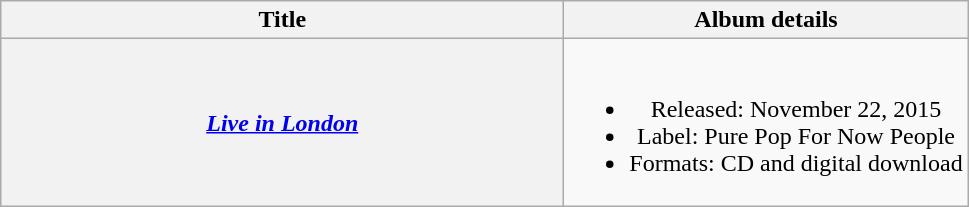<table class="wikitable plainrowheaders" style="text-align:center; border:1">
<tr>
<th scope="col" style="width:23em;">Title</th>
<th scope="col">Album details</th>
</tr>
<tr>
<th scope="row"><em><a href='#'>Live in London</a></em></th>
<td><br><ul><li>Released: November 22, 2015</li><li>Label: Pure Pop For Now People</li><li>Formats: CD and digital download</li></ul></td>
</tr>
</table>
